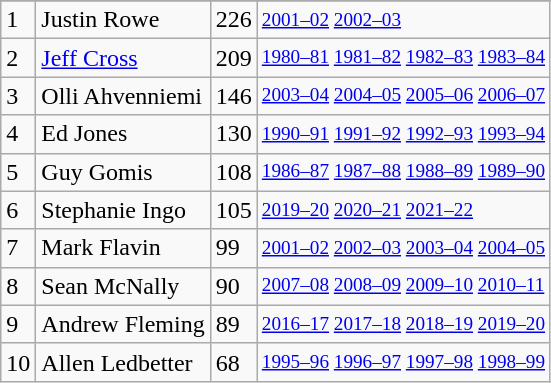<table class="wikitable">
<tr>
</tr>
<tr>
<td>1</td>
<td>Justin Rowe</td>
<td>226</td>
<td style="font-size:80%;"><a href='#'>2001–02</a> <a href='#'>2002–03</a></td>
</tr>
<tr>
<td>2</td>
<td><a href='#'>Jeff Cross</a></td>
<td>209</td>
<td style="font-size:80%;"><a href='#'>1980–81</a> <a href='#'>1981–82</a> <a href='#'>1982–83</a> <a href='#'>1983–84</a></td>
</tr>
<tr>
<td>3</td>
<td>Olli Ahvenniemi</td>
<td>146</td>
<td style="font-size:80%;"><a href='#'>2003–04</a> <a href='#'>2004–05</a> <a href='#'>2005–06</a> <a href='#'>2006–07</a></td>
</tr>
<tr>
<td>4</td>
<td>Ed Jones</td>
<td>130</td>
<td style="font-size:80%;"><a href='#'>1990–91</a> <a href='#'>1991–92</a> <a href='#'>1992–93</a> <a href='#'>1993–94</a></td>
</tr>
<tr>
<td>5</td>
<td>Guy Gomis</td>
<td>108</td>
<td style="font-size:80%;"><a href='#'>1986–87</a> <a href='#'>1987–88</a> <a href='#'>1988–89</a> <a href='#'>1989–90</a></td>
</tr>
<tr>
<td>6</td>
<td>Stephanie Ingo</td>
<td>105</td>
<td style="font-size:80%;"><a href='#'>2019–20</a> <a href='#'>2020–21</a> <a href='#'>2021–22</a></td>
</tr>
<tr>
<td>7</td>
<td>Mark Flavin</td>
<td>99</td>
<td style="font-size:80%;"><a href='#'>2001–02</a> <a href='#'>2002–03</a> <a href='#'>2003–04</a> <a href='#'>2004–05</a></td>
</tr>
<tr>
<td>8</td>
<td>Sean McNally</td>
<td>90</td>
<td style="font-size:80%;"><a href='#'>2007–08</a> <a href='#'>2008–09</a> <a href='#'>2009–10</a> <a href='#'>2010–11</a></td>
</tr>
<tr>
<td>9</td>
<td>Andrew Fleming</td>
<td>89</td>
<td style="font-size:80%;"><a href='#'>2016–17</a> <a href='#'>2017–18</a> <a href='#'>2018–19</a> <a href='#'>2019–20</a></td>
</tr>
<tr>
<td>10</td>
<td>Allen Ledbetter</td>
<td>68</td>
<td style="font-size:80%;"><a href='#'>1995–96</a> <a href='#'>1996–97</a> <a href='#'>1997–98</a> <a href='#'>1998–99</a></td>
</tr>
</table>
